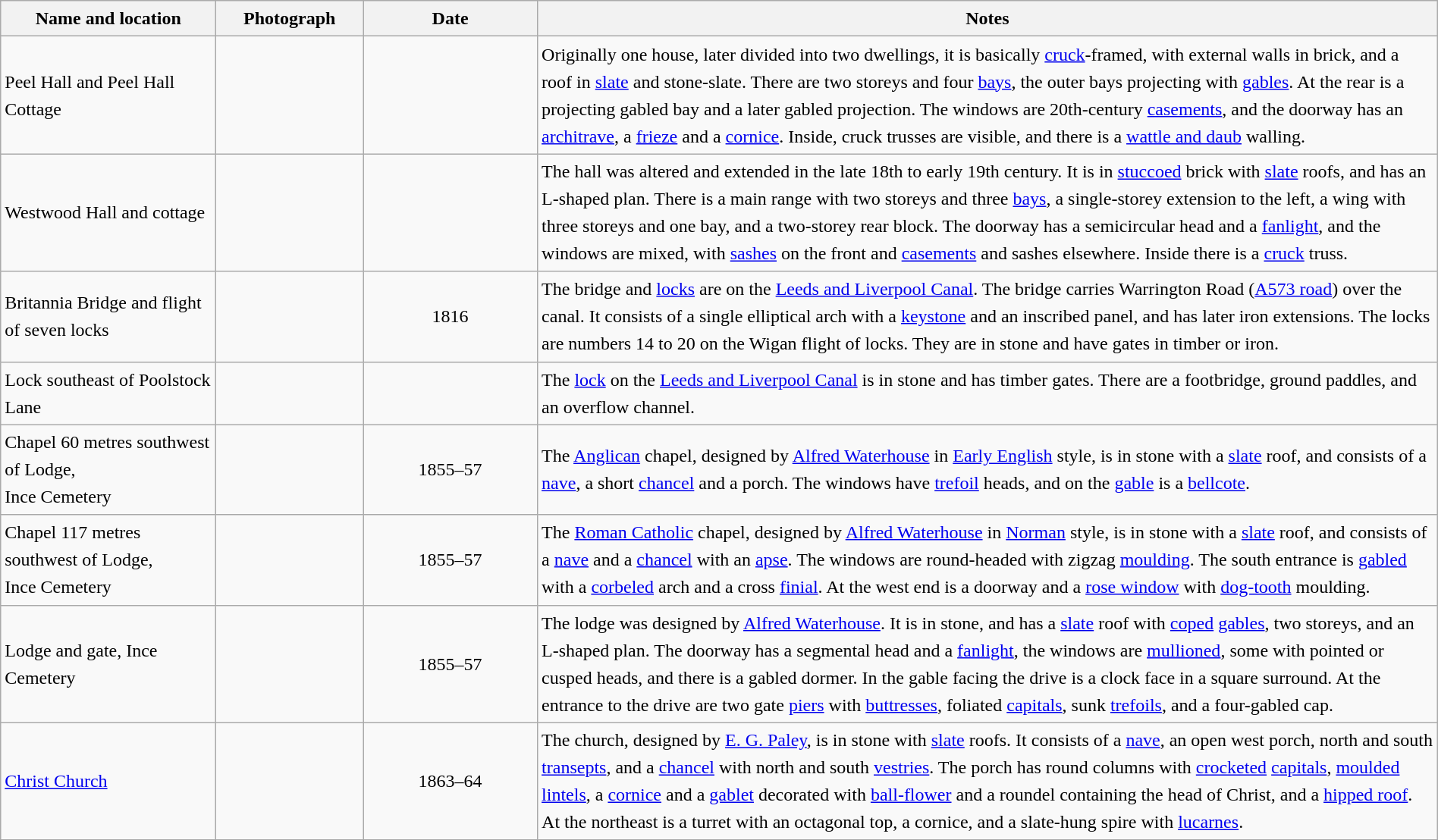<table class="wikitable sortable plainrowheaders" style="width:100%;border:0px;text-align:left;line-height:150%;">
<tr>
<th scope="col"  style="width:150px">Name and location</th>
<th scope="col"  style="width:100px" class="unsortable">Photograph</th>
<th scope="col"  style="width:120px">Date</th>
<th scope="col"  style="width:650px" class="unsortable">Notes</th>
</tr>
<tr>
<td>Peel Hall and Peel Hall Cottage<br><small></small></td>
<td></td>
<td align="center"></td>
<td>Originally one house, later divided into two dwellings, it is basically <a href='#'>cruck</a>-framed, with external walls in brick, and a roof in <a href='#'>slate</a> and stone-slate. There are two storeys and four <a href='#'>bays</a>, the outer bays projecting with <a href='#'>gables</a>. At the rear is a projecting gabled bay and a later gabled projection. The windows are 20th-century <a href='#'>casements</a>, and the doorway has an <a href='#'>architrave</a>, a <a href='#'>frieze</a> and a <a href='#'>cornice</a>. Inside, cruck trusses are visible, and there is a <a href='#'>wattle and daub</a> walling.</td>
</tr>
<tr>
<td>Westwood Hall and cottage<br><small></small></td>
<td></td>
<td align="center"></td>
<td>The hall was altered and extended in the late 18th to early 19th century. It is in <a href='#'>stuccoed</a> brick with <a href='#'>slate</a> roofs, and has an L-shaped plan. There is a main range with two storeys and three <a href='#'>bays</a>, a single-storey extension to the left, a wing with three storeys and one bay, and a two-storey rear block. The doorway has a semicircular head and a <a href='#'>fanlight</a>, and the windows are mixed, with <a href='#'>sashes</a> on the front and <a href='#'>casements</a> and sashes elsewhere. Inside there is a <a href='#'>cruck</a> truss.</td>
</tr>
<tr>
<td>Britannia Bridge and flight of seven locks<br><small></small></td>
<td></td>
<td align="center">1816</td>
<td>The bridge and <a href='#'>locks</a> are on the <a href='#'>Leeds and Liverpool Canal</a>. The bridge carries Warrington Road (<a href='#'>A573 road</a>) over the canal. It consists of a single elliptical arch with a <a href='#'>keystone</a> and an inscribed panel, and has later iron extensions. The locks are numbers 14 to 20 on the Wigan flight of locks. They are in stone and have gates in timber or iron.</td>
</tr>
<tr>
<td>Lock southeast of Poolstock Lane<br><small></small></td>
<td></td>
<td align="center"></td>
<td>The <a href='#'>lock</a> on the <a href='#'>Leeds and Liverpool Canal</a> is in stone and has timber gates. There are a footbridge, ground paddles, and an overflow channel.</td>
</tr>
<tr>
<td>Chapel 60 metres southwest of Lodge,<br>Ince Cemetery<br><small></small></td>
<td></td>
<td align="center">1855–57</td>
<td>The <a href='#'>Anglican</a> chapel, designed by <a href='#'>Alfred Waterhouse</a> in <a href='#'>Early English</a> style, is in stone with a <a href='#'>slate</a> roof, and consists of a <a href='#'>nave</a>, a short <a href='#'>chancel</a> and a porch. The windows have <a href='#'>trefoil</a> heads, and on the <a href='#'>gable</a> is a <a href='#'>bellcote</a>.</td>
</tr>
<tr>
<td>Chapel 117 metres southwest of Lodge,<br>Ince Cemetery<br><small></small></td>
<td></td>
<td align="center">1855–57</td>
<td>The <a href='#'>Roman Catholic</a> chapel, designed by <a href='#'>Alfred Waterhouse</a> in <a href='#'>Norman</a> style, is in stone with a <a href='#'>slate</a> roof, and consists of a <a href='#'>nave</a> and a <a href='#'>chancel</a> with an <a href='#'>apse</a>. The windows are round-headed with zigzag <a href='#'>moulding</a>. The south entrance is <a href='#'>gabled</a> with a <a href='#'>corbeled</a> arch and a cross <a href='#'>finial</a>. At the west end is a doorway and a <a href='#'>rose window</a> with <a href='#'>dog-tooth</a> moulding.</td>
</tr>
<tr>
<td>Lodge and gate, Ince Cemetery<br><small></small></td>
<td></td>
<td align="center">1855–57</td>
<td>The lodge was designed by <a href='#'>Alfred Waterhouse</a>. It is in stone, and has a <a href='#'>slate</a> roof with <a href='#'>coped</a> <a href='#'>gables</a>, two storeys, and an L-shaped plan. The doorway has a segmental head and a <a href='#'>fanlight</a>, the windows are <a href='#'>mullioned</a>, some with pointed or cusped heads, and there is a gabled dormer. In the gable facing the drive is a clock face in a square surround. At the entrance to the drive are two gate <a href='#'>piers</a> with <a href='#'>buttresses</a>, foliated <a href='#'>capitals</a>, sunk <a href='#'>trefoils</a>, and a four-gabled cap.</td>
</tr>
<tr>
<td><a href='#'>Christ Church</a><br><small></small></td>
<td></td>
<td align="center">1863–64</td>
<td>The church, designed by <a href='#'>E. G. Paley</a>, is in stone with <a href='#'>slate</a> roofs. It consists of a <a href='#'>nave</a>, an open west porch, north and south <a href='#'>transepts</a>, and a <a href='#'>chancel</a> with north and south <a href='#'>vestries</a>. The porch has round columns with <a href='#'>crocketed</a> <a href='#'>capitals</a>, <a href='#'>moulded</a> <a href='#'>lintels</a>, a <a href='#'>cornice</a> and a <a href='#'>gablet</a> decorated with <a href='#'>ball-flower</a> and a roundel containing the head of Christ, and a <a href='#'>hipped roof</a>. At the northeast is a turret with an octagonal top, a cornice, and a slate-hung spire with <a href='#'>lucarnes</a>.</td>
</tr>
<tr>
</tr>
</table>
